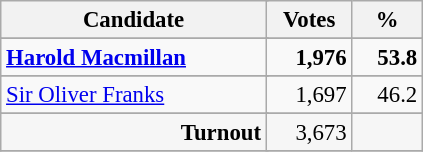<table class="wikitable" style="font-size: 95%;">
<tr>
<th colspan="2" style="width: 170px">Candidate</th>
<th style="width: 50px">Votes</th>
<th style="width: 40px">%</th>
</tr>
<tr>
</tr>
<tr>
<td colspan="2" style="width: 170px"><strong><a href='#'>Harold Macmillan</a></strong></td>
<td align="right"><strong>1,976</strong></td>
<td align="right"><strong>53.8</strong></td>
</tr>
<tr>
</tr>
<tr>
<td colspan="2" style="width: 170px"><a href='#'>Sir Oliver Franks</a></td>
<td align="right">1,697</td>
<td align="right">46.2</td>
</tr>
<tr>
</tr>
<tr>
</tr>
<tr style="background-color:#F6F6F6">
<td colspan="2" align="right"><strong>Turnout</strong></td>
<td align="right">3,673</td>
<td align="right"></td>
</tr>
<tr>
</tr>
</table>
